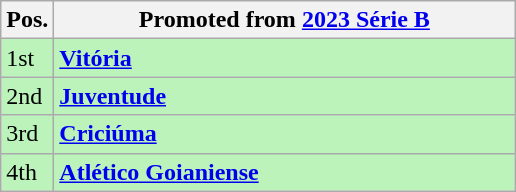<table class="wikitable">
<tr>
<th style="text-align:center;">Pos.</th>
<th width=300>Promoted from <a href='#'>2023 Série B</a></th>
</tr>
<tr style="background: #BBF3BB;">
<td>1st</td>
<td><strong><a href='#'>Vitória</a></strong></td>
</tr>
<tr style="background: #BBF3BB;">
<td>2nd</td>
<td><strong><a href='#'>Juventude</a></strong></td>
</tr>
<tr style="background: #BBF3BB;">
<td>3rd</td>
<td><strong><a href='#'>Criciúma</a></strong></td>
</tr>
<tr style="background: #BBF3BB;">
<td>4th</td>
<td><strong><a href='#'>Atlético Goianiense</a></strong></td>
</tr>
</table>
